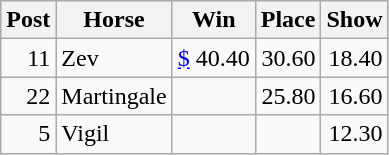<table class="wikitable" border="1">
<tr>
<th>Post</th>
<th>Horse</th>
<th>Win</th>
<th>Place</th>
<th>Show</th>
</tr>
<tr>
<td align="right">11</td>
<td>Zev</td>
<td align="right"><a href='#'>$</a> 40.40</td>
<td align="right">30.60</td>
<td align="right">18.40</td>
</tr>
<tr>
<td align="right">22</td>
<td>Martingale</td>
<td></td>
<td align="right">25.80</td>
<td align="right">16.60</td>
</tr>
<tr>
<td align="right">5</td>
<td>Vigil</td>
<td></td>
<td></td>
<td align="right">12.30</td>
</tr>
</table>
